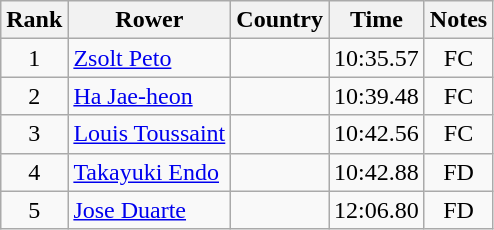<table class="wikitable" style="text-align:center">
<tr>
<th>Rank</th>
<th>Rower</th>
<th>Country</th>
<th>Time</th>
<th>Notes</th>
</tr>
<tr>
<td>1</td>
<td align="left"><a href='#'>Zsolt Peto</a></td>
<td align="left"></td>
<td>10:35.57</td>
<td>FC</td>
</tr>
<tr>
<td>2</td>
<td align="left"><a href='#'>Ha Jae-heon</a></td>
<td align="left"></td>
<td>10:39.48</td>
<td>FC</td>
</tr>
<tr>
<td>3</td>
<td align="left"><a href='#'>Louis Toussaint</a></td>
<td align="left"></td>
<td>10:42.56</td>
<td>FC</td>
</tr>
<tr>
<td>4</td>
<td align="left"><a href='#'>Takayuki Endo</a></td>
<td align="left"></td>
<td>10:42.88</td>
<td>FD</td>
</tr>
<tr>
<td>5</td>
<td align="left"><a href='#'>Jose Duarte</a></td>
<td align="left"></td>
<td>12:06.80</td>
<td>FD</td>
</tr>
</table>
